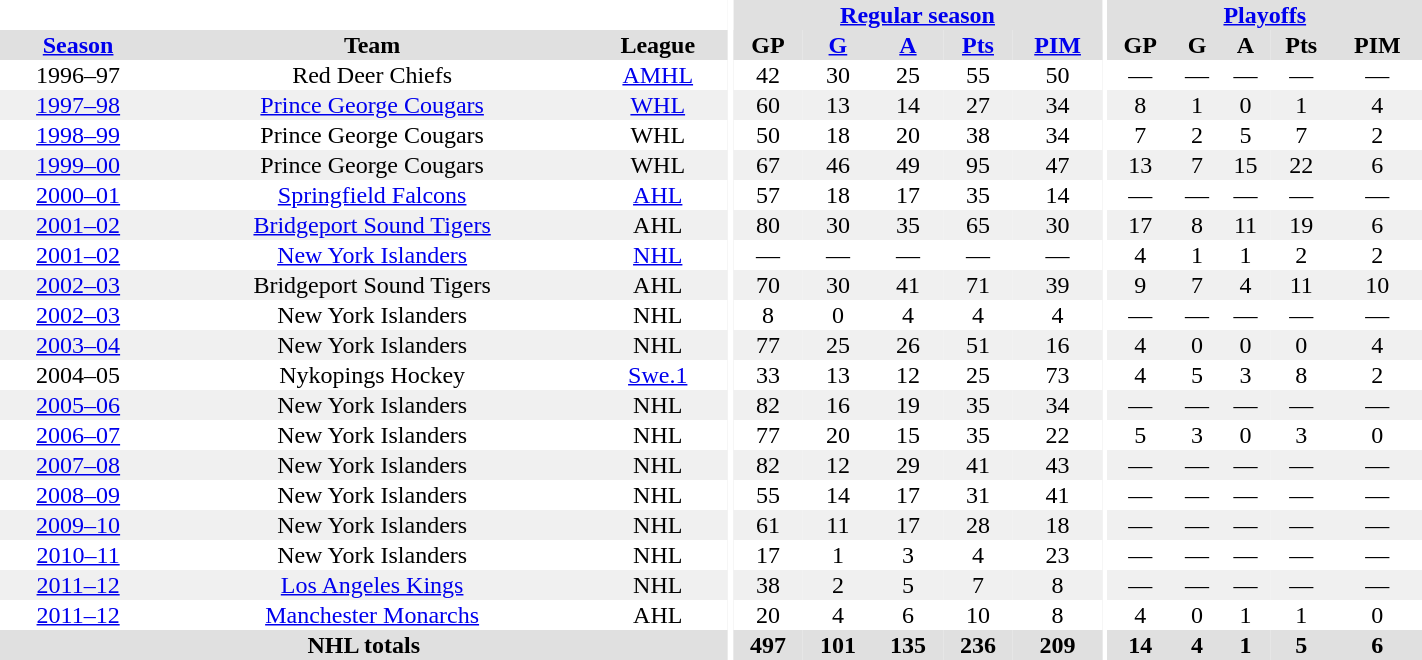<table border="0" cellpadding="1" cellspacing="0" style="text-align:center; width:75%">
<tr bgcolor="#e0e0e0">
<th colspan="3"  bgcolor="#ffffff"></th>
<th rowspan="99" bgcolor="#ffffff"></th>
<th colspan="5"><a href='#'>Regular season</a></th>
<th rowspan="99" bgcolor="#ffffff"></th>
<th colspan="5"><a href='#'>Playoffs</a></th>
</tr>
<tr bgcolor="#e0e0e0">
<th><a href='#'>Season</a></th>
<th>Team</th>
<th>League</th>
<th>GP</th>
<th><a href='#'>G</a></th>
<th><a href='#'>A</a></th>
<th><a href='#'>Pts</a></th>
<th><a href='#'>PIM</a></th>
<th>GP</th>
<th>G</th>
<th>A</th>
<th>Pts</th>
<th>PIM</th>
</tr>
<tr ALIGN="center">
<td ALIGN="center">1996–97</td>
<td ALIGN="center">Red Deer Chiefs</td>
<td ALIGN="center"><a href='#'>AMHL</a></td>
<td ALIGN="center">42</td>
<td ALIGN="center">30</td>
<td ALIGN="center">25</td>
<td ALIGN="center">55</td>
<td ALIGN="center">50</td>
<td ALIGN="center">—</td>
<td ALIGN="center">—</td>
<td ALIGN="center">—</td>
<td ALIGN="center">—</td>
<td ALIGN="center">—</td>
</tr>
<tr ALIGN="center" bgcolor="#f0f0f0">
<td ALIGN="center"><a href='#'>1997–98</a></td>
<td ALIGN="center"><a href='#'>Prince George Cougars</a></td>
<td ALIGN="center"><a href='#'>WHL</a></td>
<td ALIGN="center">60</td>
<td ALIGN="center">13</td>
<td ALIGN="center">14</td>
<td ALIGN="center">27</td>
<td ALIGN="center">34</td>
<td ALIGN="center">8</td>
<td ALIGN="center">1</td>
<td ALIGN="center">0</td>
<td ALIGN="center">1</td>
<td ALIGN="center">4</td>
</tr>
<tr ALIGN="center">
<td ALIGN="center"><a href='#'>1998–99</a></td>
<td ALIGN="center">Prince George Cougars</td>
<td ALIGN="center">WHL</td>
<td ALIGN="center">50</td>
<td ALIGN="center">18</td>
<td ALIGN="center">20</td>
<td ALIGN="center">38</td>
<td ALIGN="center">34</td>
<td ALIGN="center">7</td>
<td ALIGN="center">2</td>
<td ALIGN="center">5</td>
<td ALIGN="center">7</td>
<td ALIGN="center">2</td>
</tr>
<tr ALIGN="center" bgcolor="#f0f0f0">
<td ALIGN="center"><a href='#'>1999–00</a></td>
<td ALIGN="center">Prince George Cougars</td>
<td ALIGN="center">WHL</td>
<td ALIGN="center">67</td>
<td ALIGN="center">46</td>
<td ALIGN="center">49</td>
<td ALIGN="center">95</td>
<td ALIGN="center">47</td>
<td ALIGN="center">13</td>
<td ALIGN="center">7</td>
<td ALIGN="center">15</td>
<td ALIGN="center">22</td>
<td ALIGN="center">6</td>
</tr>
<tr ALIGN"center">
<td ALIGN="center"><a href='#'>2000–01</a></td>
<td ALIGN="center"><a href='#'>Springfield Falcons</a></td>
<td ALIGN="center"><a href='#'>AHL</a></td>
<td ALIGN="center">57</td>
<td ALIGN="center">18</td>
<td ALIGN="center">17</td>
<td ALIGN="center">35</td>
<td ALIGN="center">14</td>
<td ALIGN="center">—</td>
<td ALIGN="center">—</td>
<td ALIGN="center">—</td>
<td ALIGN="center">—</td>
<td ALIGN="center">—</td>
</tr>
<tr ALIGN="center" bgcolor="#f0f0f0">
<td ALIGN="center"><a href='#'>2001–02</a></td>
<td ALIGN="center"><a href='#'>Bridgeport Sound Tigers</a></td>
<td ALIGN="center">AHL</td>
<td ALIGN="center">80</td>
<td ALIGN="center">30</td>
<td ALIGN="center">35</td>
<td ALIGN="center">65</td>
<td ALIGN="center">30</td>
<td ALIGN="center">17</td>
<td ALIGN="center">8</td>
<td ALIGN="center">11</td>
<td ALIGN="center">19</td>
<td ALIGN="center">6</td>
</tr>
<tr ALIGN"center">
<td ALIGN="center"><a href='#'>2001–02</a></td>
<td ALIGN="center"><a href='#'>New York Islanders</a></td>
<td ALIGN="center"><a href='#'>NHL</a></td>
<td ALIGN="center">—</td>
<td ALIGN="center">—</td>
<td ALIGN="center">—</td>
<td ALIGN="center">—</td>
<td ALIGN="center">—</td>
<td ALIGN="center">4</td>
<td ALIGN="center">1</td>
<td ALIGN="center">1</td>
<td ALIGN="center">2</td>
<td ALIGN="center">2</td>
</tr>
<tr ALIGN="center" bgcolor="#f0f0f0">
<td ALIGN="center"><a href='#'>2002–03</a></td>
<td ALIGN="center">Bridgeport Sound Tigers</td>
<td ALIGN="center">AHL</td>
<td ALIGN="center">70</td>
<td ALIGN="center">30</td>
<td ALIGN="center">41</td>
<td ALIGN="center">71</td>
<td ALIGN="center">39</td>
<td ALIGN="center">9</td>
<td ALIGN="center">7</td>
<td ALIGN="center">4</td>
<td ALIGN="center">11</td>
<td ALIGN="center">10</td>
</tr>
<tr ALIGN"center">
<td ALIGN="center"><a href='#'>2002–03</a></td>
<td ALIGN="center">New York Islanders</td>
<td ALIGN="center">NHL</td>
<td ALIGN="center">8</td>
<td ALIGN="center">0</td>
<td ALIGN="center">4</td>
<td ALIGN="center">4</td>
<td ALIGN="center">4</td>
<td ALIGN="center">—</td>
<td ALIGN="center">—</td>
<td ALIGN="center">—</td>
<td ALIGN="center">—</td>
<td ALIGN="center">—</td>
</tr>
<tr ALIGN="center" bgcolor="#f0f0f0">
<td ALIGN="center"><a href='#'>2003–04</a></td>
<td ALIGN="center">New York Islanders</td>
<td ALIGN="center">NHL</td>
<td ALIGN="center">77</td>
<td ALIGN="center">25</td>
<td ALIGN="center">26</td>
<td ALIGN="center">51</td>
<td ALIGN="center">16</td>
<td ALIGN="center">4</td>
<td ALIGN="center">0</td>
<td ALIGN="center">0</td>
<td ALIGN="center">0</td>
<td ALIGN="center">4</td>
</tr>
<tr ALIGN"center">
<td ALIGN="center">2004–05</td>
<td ALIGN="center">Nykopings Hockey</td>
<td ALIGN="center"><a href='#'>Swe.1</a></td>
<td ALIGN="center">33</td>
<td ALIGN="center">13</td>
<td ALIGN="center">12</td>
<td ALIGN="center">25</td>
<td ALIGN="center">73</td>
<td ALIGN="center">4</td>
<td ALIGN="center">5</td>
<td ALIGN="center">3</td>
<td ALIGN="center">8</td>
<td ALIGN="center">2</td>
</tr>
<tr ALIGN="center" bgcolor="#f0f0f0">
<td ALIGN="center"><a href='#'>2005–06</a></td>
<td ALIGN="center">New York Islanders</td>
<td ALIGN="center">NHL</td>
<td ALIGN="center">82</td>
<td ALIGN="center">16</td>
<td ALIGN="center">19</td>
<td ALIGN="center">35</td>
<td ALIGN="center">34</td>
<td ALIGN="center">—</td>
<td ALIGN="center">—</td>
<td ALIGN="center">—</td>
<td ALIGN="center">—</td>
<td ALIGN="center">—</td>
</tr>
<tr ALIGN"center">
<td ALIGN="center"><a href='#'>2006–07</a></td>
<td ALIGN="center">New York Islanders</td>
<td ALIGN="center">NHL</td>
<td ALIGN="center">77</td>
<td ALIGN="center">20</td>
<td ALIGN="center">15</td>
<td ALIGN="center">35</td>
<td ALIGN="center">22</td>
<td ALIGN="center">5</td>
<td ALIGN="center">3</td>
<td ALIGN="center">0</td>
<td ALIGN="center">3</td>
<td ALIGN="center">0</td>
</tr>
<tr ALIGN="center" bgcolor="#f0f0f0">
<td ALIGN="center"><a href='#'>2007–08</a></td>
<td ALIGN="center">New York Islanders</td>
<td ALIGN="center">NHL</td>
<td ALIGN="center">82</td>
<td ALIGN="center">12</td>
<td ALIGN="center">29</td>
<td ALIGN="center">41</td>
<td ALIGN="center">43</td>
<td ALIGN="center">—</td>
<td ALIGN="center">—</td>
<td ALIGN="center">—</td>
<td ALIGN="center">—</td>
<td ALIGN="center">—</td>
</tr>
<tr ALIGN"center">
<td ALIGN="center"><a href='#'>2008–09</a></td>
<td ALIGN="center">New York Islanders</td>
<td ALIGN="center">NHL</td>
<td ALIGN="center">55</td>
<td ALIGN="center">14</td>
<td ALIGN="center">17</td>
<td ALIGN="center">31</td>
<td ALIGN="center">41</td>
<td ALIGN="center">—</td>
<td ALIGN="center">—</td>
<td ALIGN="center">—</td>
<td ALIGN="center">—</td>
<td ALIGN="center">—</td>
</tr>
<tr ALIGN"center" bgcolor="#f0f0f0">
<td ALIGN="center"><a href='#'>2009–10</a></td>
<td ALIGN="center">New York Islanders</td>
<td ALIGN="center">NHL</td>
<td ALIGN="center">61</td>
<td ALIGN="center">11</td>
<td ALIGN="center">17</td>
<td ALIGN="center">28</td>
<td ALIGN="center">18</td>
<td ALIGN="center">—</td>
<td ALIGN="center">—</td>
<td ALIGN="center">—</td>
<td ALIGN="center">—</td>
<td ALIGN="center">—</td>
</tr>
<tr ALIGN"center">
<td ALIGN="center"><a href='#'>2010–11</a></td>
<td ALIGN="center">New York Islanders</td>
<td ALIGN="center">NHL</td>
<td ALIGN="center">17</td>
<td ALIGN="center">1</td>
<td ALIGN="center">3</td>
<td ALIGN="center">4</td>
<td ALIGN="center">23</td>
<td ALIGN="center">—</td>
<td ALIGN="center">—</td>
<td ALIGN="center">—</td>
<td ALIGN="center">—</td>
<td ALIGN="center">—</td>
</tr>
<tr ALIGN"center" bgcolor="#f0f0f0">
<td ALIGN="center"><a href='#'>2011–12</a></td>
<td ALIGN="center"><a href='#'>Los Angeles Kings</a></td>
<td ALIGN="center">NHL</td>
<td ALIGN="center">38</td>
<td ALIGN="center">2</td>
<td ALIGN="center">5</td>
<td ALIGN="center">7</td>
<td ALIGN="center">8</td>
<td ALIGN="center">—</td>
<td ALIGN="center">—</td>
<td ALIGN="center">—</td>
<td ALIGN="center">—</td>
<td ALIGN="center">—</td>
</tr>
<tr ALIGN"center">
<td ALIGN="center"><a href='#'>2011–12</a></td>
<td ALIGN="center"><a href='#'>Manchester Monarchs</a></td>
<td ALIGN="center">AHL</td>
<td ALIGN="center">20</td>
<td ALIGN="center">4</td>
<td ALIGN="center">6</td>
<td ALIGN="center">10</td>
<td ALIGN="center">8</td>
<td ALIGN="center">4</td>
<td ALIGN="center">0</td>
<td ALIGN="center">1</td>
<td ALIGN="center">1</td>
<td ALIGN="center">0</td>
</tr>
<tr ALIGN="center" bgcolor="#e0e0e0">
<th colspan="3">NHL totals</th>
<th ALIGN="center">497</th>
<th ALIGN="center">101</th>
<th ALIGN="center">135</th>
<th ALIGN="center">236</th>
<th ALIGN="center">209</th>
<th ALIGN="center">14</th>
<th ALIGN="center">4</th>
<th ALIGN="center">1</th>
<th ALIGN="center">5</th>
<th ALIGN="center">6</th>
</tr>
</table>
